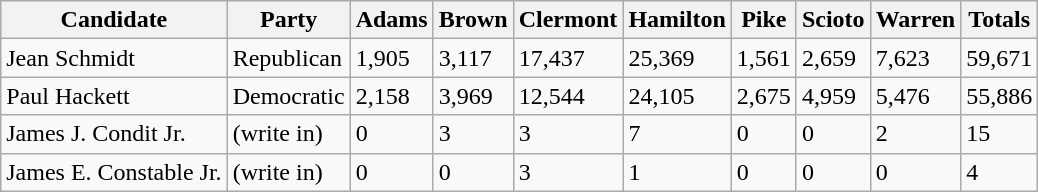<table class="wikitable">
<tr>
<th>Candidate</th>
<th>Party</th>
<th>Adams</th>
<th>Brown</th>
<th>Clermont</th>
<th>Hamilton</th>
<th>Pike</th>
<th>Scioto</th>
<th>Warren</th>
<th>Totals</th>
</tr>
<tr>
<td>Jean Schmidt</td>
<td>Republican</td>
<td>1,905</td>
<td>3,117</td>
<td>17,437</td>
<td>25,369</td>
<td>1,561</td>
<td>2,659</td>
<td>7,623</td>
<td>59,671</td>
</tr>
<tr>
<td>Paul Hackett</td>
<td>Democratic</td>
<td>2,158</td>
<td>3,969</td>
<td>12,544</td>
<td>24,105</td>
<td>2,675</td>
<td>4,959</td>
<td>5,476</td>
<td>55,886</td>
</tr>
<tr>
<td>James J. Condit Jr.</td>
<td>(write in)</td>
<td>0</td>
<td>3</td>
<td>3</td>
<td>7</td>
<td>0</td>
<td>0</td>
<td>2</td>
<td>15</td>
</tr>
<tr>
<td>James E. Constable Jr.</td>
<td>(write in)</td>
<td>0</td>
<td>0</td>
<td>3</td>
<td>1</td>
<td>0</td>
<td>0</td>
<td>0</td>
<td>4</td>
</tr>
</table>
